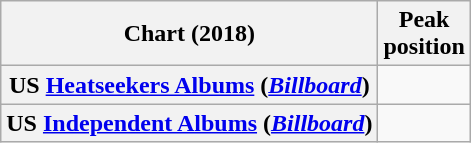<table class="wikitable plainrowheaders">
<tr>
<th>Chart (2018)</th>
<th>Peak<br>position</th>
</tr>
<tr>
<th scope="row">US <a href='#'>Heatseekers Albums</a> (<em><a href='#'>Billboard</a></em>)</th>
<td></td>
</tr>
<tr>
<th scope="row">US <a href='#'>Independent Albums</a> (<em><a href='#'>Billboard</a></em>)</th>
<td></td>
</tr>
</table>
